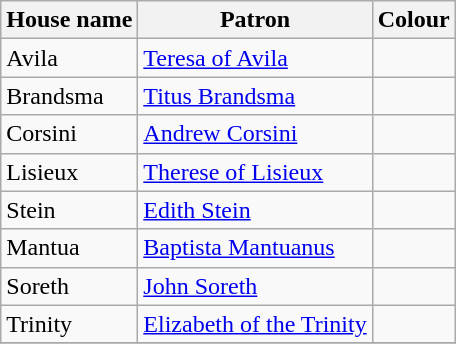<table class="wikitable">
<tr>
<th>House name</th>
<th>Patron</th>
<th>Colour</th>
</tr>
<tr>
<td>Avila</td>
<td><a href='#'>Teresa of Avila</a></td>
<td></td>
</tr>
<tr>
<td>Brandsma</td>
<td><a href='#'>Titus Brandsma</a></td>
<td></td>
</tr>
<tr>
<td>Corsini</td>
<td><a href='#'>Andrew Corsini</a></td>
<td></td>
</tr>
<tr>
<td>Lisieux</td>
<td><a href='#'>Therese of Lisieux</a></td>
<td></td>
</tr>
<tr>
<td>Stein</td>
<td><a href='#'>Edith Stein</a></td>
<td></td>
</tr>
<tr>
<td>Mantua</td>
<td><a href='#'>Baptista Mantuanus</a></td>
<td></td>
</tr>
<tr>
<td>Soreth</td>
<td><a href='#'>John Soreth</a></td>
<td></td>
</tr>
<tr>
<td>Trinity</td>
<td><a href='#'>Elizabeth of the Trinity</a></td>
<td></td>
</tr>
<tr>
</tr>
</table>
